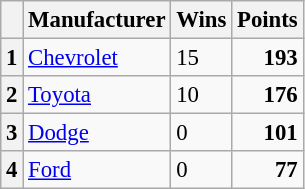<table class="wikitable" style="font-size: 95%;">
<tr>
<th></th>
<th>Manufacturer</th>
<th>Wins</th>
<th>Points</th>
</tr>
<tr>
<th>1</th>
<td><a href='#'>Chevrolet</a></td>
<td>15</td>
<td align="right"><strong>193</strong></td>
</tr>
<tr>
<th>2</th>
<td><a href='#'>Toyota</a></td>
<td>10</td>
<td align="right"><strong>176</strong></td>
</tr>
<tr>
<th>3</th>
<td><a href='#'>Dodge</a></td>
<td>0</td>
<td align="right"><strong>101</strong></td>
</tr>
<tr>
<th>4</th>
<td><a href='#'>Ford</a></td>
<td>0</td>
<td align="right"><strong>77</strong></td>
</tr>
</table>
